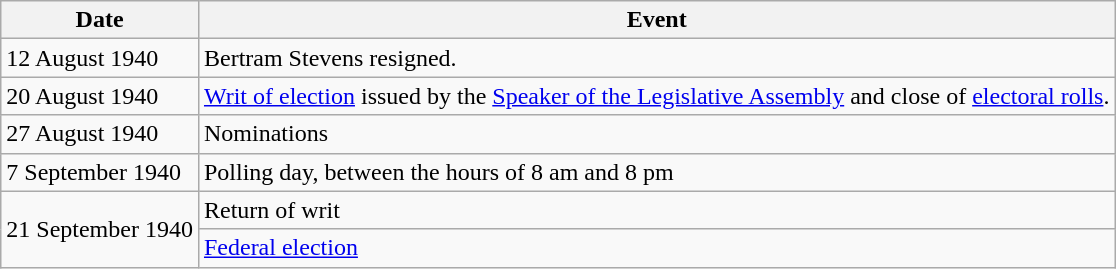<table class="wikitable">
<tr>
<th>Date</th>
<th>Event</th>
</tr>
<tr>
<td>12 August 1940</td>
<td>Bertram Stevens resigned.</td>
</tr>
<tr>
<td>20 August 1940</td>
<td><a href='#'>Writ of election</a> issued by the <a href='#'>Speaker of the Legislative Assembly</a>  and close of <a href='#'>electoral rolls</a>.</td>
</tr>
<tr>
<td>27 August 1940</td>
<td>Nominations</td>
</tr>
<tr>
<td>7 September 1940</td>
<td>Polling day, between the hours of 8 am and 8 pm</td>
</tr>
<tr>
<td rowspan="2">21 September 1940</td>
<td>Return of writ</td>
</tr>
<tr>
<td><a href='#'>Federal election</a></td>
</tr>
</table>
